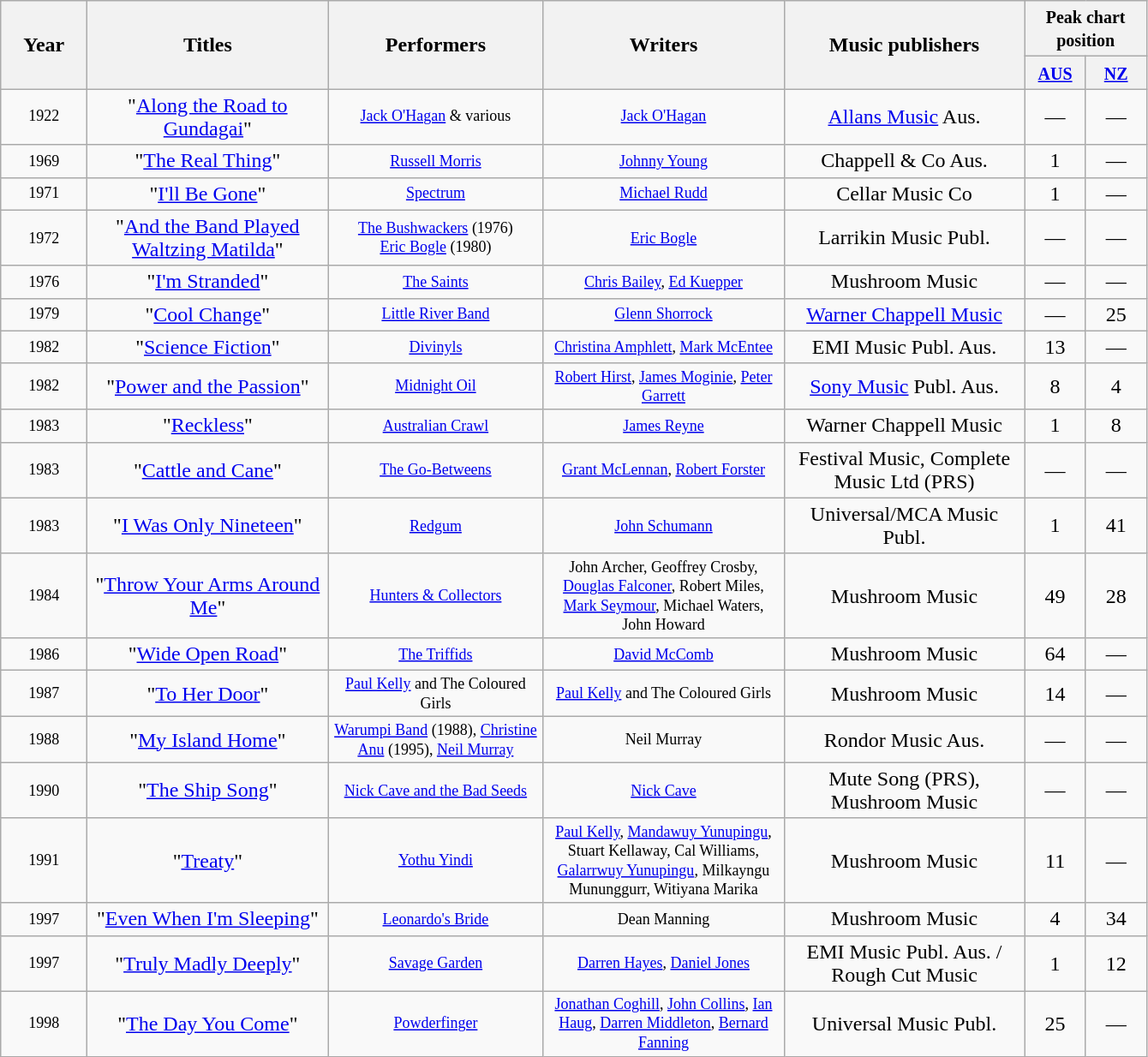<table class="wikitable" style="text-align:center;">
<tr>
<th width="60px" rowspan="2">Year</th>
<th width="180px" rowspan="2">Titles</th>
<th width="160px" rowspan="2">Performers</th>
<th width="180px" rowspan="2">Writers</th>
<th width="180px" rowspan="2">Music publishers</th>
<th width="80px" colspan="2"><small>Peak chart position</small></th>
</tr>
<tr>
<th width="40px"><small><a href='#'>AUS</a></small></th>
<th width="40px"><small><a href='#'>NZ</a></small></th>
</tr>
<tr>
<td style="font-size: 9pt">1922</td>
<td>"<a href='#'>Along the Road to Gundagai</a>"</td>
<td style="font-size: 9pt"><a href='#'>Jack O'Hagan</a> & various</td>
<td style="font-size: 9pt"><a href='#'>Jack O'Hagan</a></td>
<td><a href='#'>Allans Music</a> Aus.</td>
<td>—</td>
<td>—</td>
</tr>
<tr>
<td style="font-size: 9pt">1969</td>
<td>"<a href='#'>The Real Thing</a>"</td>
<td style="font-size: 9pt"><a href='#'>Russell Morris</a></td>
<td style="font-size: 9pt"><a href='#'>Johnny Young</a></td>
<td>Chappell & Co Aus.</td>
<td>1</td>
<td>—</td>
</tr>
<tr>
<td style="font-size: 9pt">1971</td>
<td>"<a href='#'>I'll Be Gone</a>"</td>
<td style="font-size: 9pt"><a href='#'>Spectrum</a></td>
<td style="font-size: 9pt"><a href='#'>Michael Rudd</a></td>
<td>Cellar Music Co</td>
<td>1</td>
<td>—</td>
</tr>
<tr>
<td style="font-size: 9pt">1972</td>
<td>"<a href='#'>And the Band Played Waltzing Matilda</a>"</td>
<td style="font-size: 9pt"><a href='#'>The Bushwackers</a> (1976)<br> <a href='#'>Eric Bogle</a> (1980)</td>
<td style="font-size: 9pt"><a href='#'>Eric Bogle</a></td>
<td>Larrikin Music Publ.</td>
<td>—</td>
<td>—</td>
</tr>
<tr>
<td style="font-size: 9pt">1976</td>
<td>"<a href='#'>I'm Stranded</a>"</td>
<td style="font-size: 9pt"><a href='#'>The Saints</a></td>
<td style="font-size: 9pt"><a href='#'>Chris Bailey</a>, <a href='#'>Ed Kuepper</a></td>
<td>Mushroom Music</td>
<td>—</td>
<td>—</td>
</tr>
<tr>
<td style="font-size: 9pt">1979</td>
<td>"<a href='#'>Cool Change</a>"</td>
<td style="font-size: 9pt"><a href='#'>Little River Band</a></td>
<td style="font-size: 9pt"><a href='#'>Glenn Shorrock</a></td>
<td><a href='#'>Warner Chappell Music</a></td>
<td>—</td>
<td>25</td>
</tr>
<tr>
<td style="font-size: 9pt">1982</td>
<td>"<a href='#'>Science Fiction</a>"</td>
<td style="font-size: 9pt"><a href='#'>Divinyls</a></td>
<td style="font-size: 9pt"><a href='#'>Christina Amphlett</a>, <a href='#'>Mark McEntee</a></td>
<td>EMI Music Publ. Aus.</td>
<td>13</td>
<td>—</td>
</tr>
<tr>
<td style="font-size: 9pt">1982</td>
<td>"<a href='#'>Power and the Passion</a>"</td>
<td style="font-size: 9pt"><a href='#'>Midnight Oil</a></td>
<td style="font-size: 9pt"><a href='#'>Robert Hirst</a>, <a href='#'>James Moginie</a>, <a href='#'>Peter Garrett</a></td>
<td><a href='#'>Sony Music</a> Publ. Aus.</td>
<td>8</td>
<td>4</td>
</tr>
<tr>
<td style="font-size: 9pt">1983</td>
<td>"<a href='#'>Reckless</a>"</td>
<td style="font-size: 9pt"><a href='#'>Australian Crawl</a></td>
<td style="font-size: 9pt"><a href='#'>James Reyne</a></td>
<td>Warner Chappell Music</td>
<td>1</td>
<td>8</td>
</tr>
<tr>
<td style="font-size: 9pt">1983</td>
<td>"<a href='#'>Cattle and Cane</a>"</td>
<td style="font-size: 9pt"><a href='#'>The Go-Betweens</a></td>
<td style="font-size: 9pt"><a href='#'>Grant McLennan</a>, <a href='#'>Robert Forster</a></td>
<td>Festival Music, Complete Music Ltd (PRS)</td>
<td>—</td>
<td>—</td>
</tr>
<tr>
<td style="font-size: 9pt">1983</td>
<td>"<a href='#'>I Was Only Nineteen</a>"</td>
<td style="font-size: 9pt"><a href='#'>Redgum</a></td>
<td style="font-size: 9pt"><a href='#'>John Schumann</a></td>
<td>Universal/MCA Music Publ.</td>
<td>1</td>
<td>41</td>
</tr>
<tr>
<td style="font-size: 9pt">1984</td>
<td>"<a href='#'>Throw Your Arms Around Me</a>"</td>
<td style="font-size: 9pt"><a href='#'>Hunters & Collectors</a></td>
<td style="font-size: 9pt">John Archer, Geoffrey Crosby, <a href='#'>Douglas Falconer</a>, Robert Miles, <a href='#'>Mark Seymour</a>, Michael Waters, John Howard</td>
<td>Mushroom Music</td>
<td>49</td>
<td>28</td>
</tr>
<tr>
<td style="font-size: 9pt">1986</td>
<td>"<a href='#'>Wide Open Road</a>"</td>
<td style="font-size: 9pt"><a href='#'>The Triffids</a></td>
<td style="font-size: 9pt"><a href='#'>David McComb</a></td>
<td>Mushroom Music</td>
<td>64</td>
<td>—</td>
</tr>
<tr>
<td style="font-size: 9pt">1987</td>
<td>"<a href='#'>To Her Door</a>"</td>
<td style="font-size: 9pt"><a href='#'>Paul Kelly</a> and The Coloured Girls</td>
<td style="font-size: 9pt"><a href='#'>Paul Kelly</a> and The Coloured Girls</td>
<td>Mushroom Music</td>
<td>14</td>
<td>—</td>
</tr>
<tr>
<td style="font-size: 9pt">1988</td>
<td>"<a href='#'>My Island Home</a>"</td>
<td style="font-size: 9pt"><a href='#'>Warumpi Band</a> (1988), <a href='#'>Christine Anu</a> (1995), <a href='#'>Neil Murray</a></td>
<td style="font-size: 9pt">Neil Murray</td>
<td>Rondor Music Aus.</td>
<td>—</td>
<td>—</td>
</tr>
<tr>
<td style="font-size: 9pt">1990</td>
<td>"<a href='#'>The Ship Song</a>"</td>
<td style="font-size: 9pt"><a href='#'>Nick Cave and the Bad Seeds</a></td>
<td style="font-size: 9pt"><a href='#'>Nick Cave</a></td>
<td>Mute Song (PRS), Mushroom Music</td>
<td>—</td>
<td>—</td>
</tr>
<tr>
<td style="font-size: 9pt">1991</td>
<td>"<a href='#'>Treaty</a>"</td>
<td style="font-size: 9pt"><a href='#'>Yothu Yindi</a></td>
<td style="font-size: 9pt"><a href='#'>Paul Kelly</a>, <a href='#'>Mandawuy Yunupingu</a>, Stuart Kellaway, Cal Williams, <a href='#'>Galarrwuy Yunupingu</a>, Milkayngu Mununggurr, Witiyana Marika</td>
<td>Mushroom Music</td>
<td>11</td>
<td>—</td>
</tr>
<tr>
<td style="font-size: 9pt">1997</td>
<td>"<a href='#'>Even When I'm Sleeping</a>"</td>
<td style="font-size: 9pt"><a href='#'>Leonardo's Bride</a></td>
<td style="font-size: 9pt">Dean Manning</td>
<td>Mushroom Music</td>
<td>4</td>
<td>34</td>
</tr>
<tr>
<td style="font-size: 9pt">1997</td>
<td>"<a href='#'>Truly Madly Deeply</a>"</td>
<td style="font-size: 9pt"><a href='#'>Savage Garden</a></td>
<td style="font-size: 9pt"><a href='#'>Darren Hayes</a>, <a href='#'>Daniel Jones</a></td>
<td>EMI Music Publ. Aus. / Rough Cut Music</td>
<td>1</td>
<td>12</td>
</tr>
<tr>
<td style="font-size: 9pt">1998</td>
<td>"<a href='#'>The Day You Come</a>"</td>
<td style="font-size: 9pt"><a href='#'>Powderfinger</a></td>
<td style="font-size: 9pt"><a href='#'>Jonathan Coghill</a>, <a href='#'>John Collins</a>, <a href='#'>Ian Haug</a>, <a href='#'>Darren Middleton</a>, <a href='#'>Bernard Fanning</a></td>
<td>Universal Music Publ.</td>
<td>25</td>
<td>—</td>
</tr>
</table>
